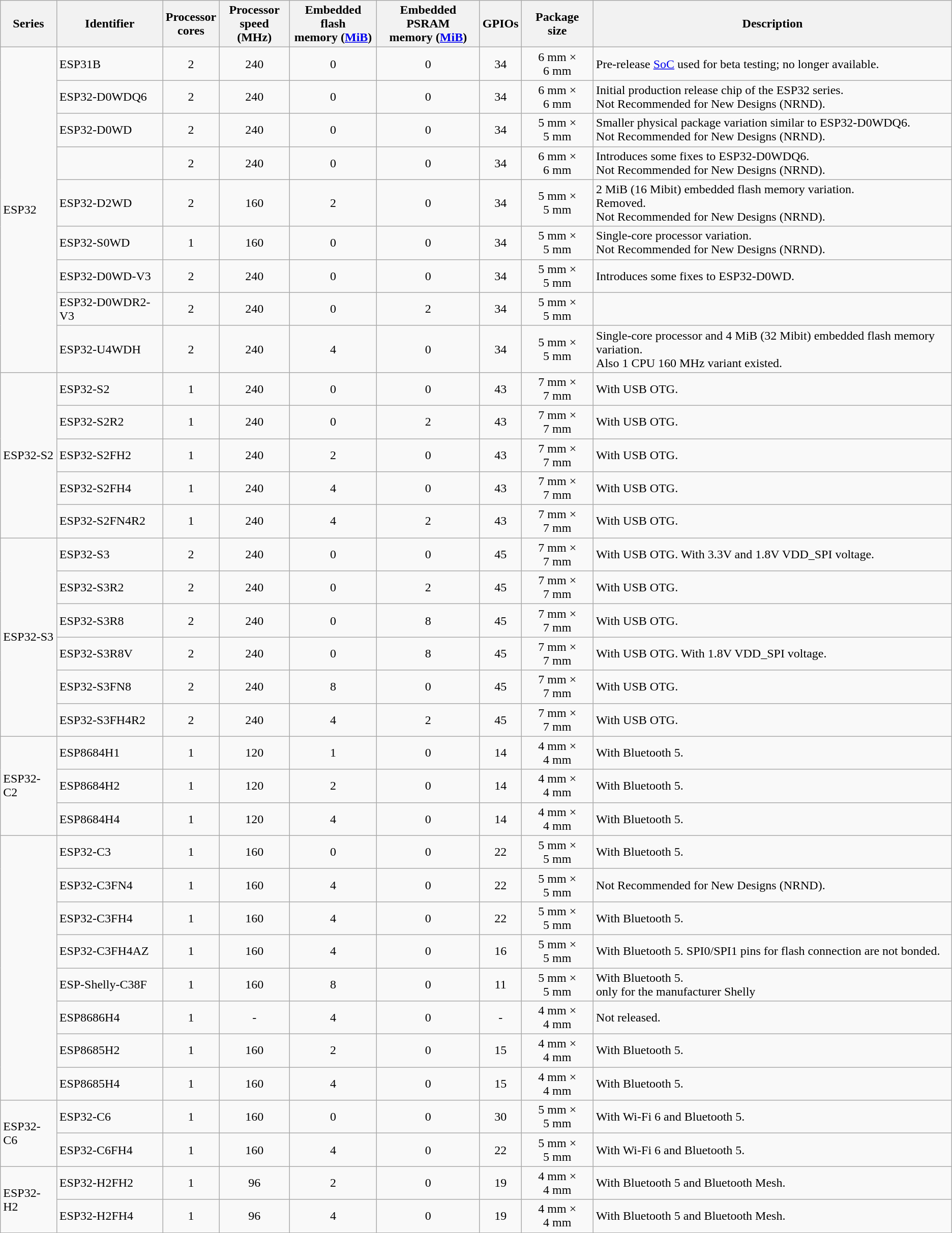<table class="wikitable">
<tr>
<th>Series</th>
<th>Identifier</th>
<th>Processor<br>cores</th>
<th>Processor<br>speed (MHz)</th>
<th>Embedded flash<br>memory (<a href='#'>MiB</a>)</th>
<th>Embedded PSRAM<br>memory (<a href='#'>MiB</a>)</th>
<th>GPIOs</th>
<th>Package<br>size</th>
<th>Description</th>
</tr>
<tr>
<td rowspan="9">ESP32</td>
<td>ESP31B</td>
<td style="text-align:center">2</td>
<td style="text-align:center">240</td>
<td style="text-align:center">0</td>
<td style="text-align:center">0</td>
<td style="text-align:center">34</td>
<td style="text-align:center">6 mm × 6 mm</td>
<td>Pre-release <a href='#'>SoC</a> used for beta testing; no longer available.</td>
</tr>
<tr>
<td>ESP32-D0WDQ6</td>
<td style="text-align:center">2</td>
<td style="text-align:center">240</td>
<td style="text-align:center">0</td>
<td style="text-align:center">0</td>
<td style="text-align:center">34</td>
<td style="text-align:center">6 mm × 6 mm</td>
<td>Initial production release chip of the ESP32 series.<br>Not Recommended for New Designs (NRND).</td>
</tr>
<tr>
<td>ESP32-D0WD</td>
<td style="text-align:center">2</td>
<td style="text-align:center">240</td>
<td style="text-align:center">0</td>
<td style="text-align:center">0</td>
<td style="text-align:center">34</td>
<td style="text-align:center">5 mm × 5 mm</td>
<td>Smaller physical package variation similar to ESP32-D0WDQ6.<br>Not Recommended for New Designs (NRND).</td>
</tr>
<tr>
<td></td>
<td style="text-align:center">2</td>
<td style="text-align:center">240</td>
<td style="text-align:center">0</td>
<td style="text-align:center">0</td>
<td style="text-align:center">34</td>
<td style="text-align:center">6 mm × 6 mm</td>
<td>Introduces some fixes to ESP32-D0WDQ6.<br>Not Recommended for New Designs (NRND).</td>
</tr>
<tr>
<td>ESP32-D2WD</td>
<td style="text-align:center">2</td>
<td style="text-align:center">160</td>
<td style="text-align:center">2</td>
<td style="text-align:center">0</td>
<td style="text-align:center">34</td>
<td style="text-align:center">5 mm × 5 mm</td>
<td>2 MiB (16 Mibit) embedded flash memory variation.<br>Removed.<br>Not Recommended for New Designs (NRND).</td>
</tr>
<tr>
<td>ESP32-S0WD</td>
<td style="text-align:center">1</td>
<td style="text-align:center">160</td>
<td style="text-align:center">0</td>
<td style="text-align:center">0</td>
<td style="text-align:center">34</td>
<td style="text-align:center">5 mm × 5 mm</td>
<td>Single-core processor variation.<br>Not Recommended for New Designs (NRND).</td>
</tr>
<tr>
<td>ESP32-D0WD-V3</td>
<td style="text-align:center">2</td>
<td style="text-align:center">240</td>
<td style="text-align:center">0</td>
<td style="text-align:center">0</td>
<td style="text-align:center">34</td>
<td style="text-align:center">5 mm × 5 mm</td>
<td>Introduces some fixes to ESP32-D0WD.</td>
</tr>
<tr>
<td>ESP32-D0WDR2-V3</td>
<td style="text-align:center">2</td>
<td style="text-align:center">240</td>
<td style="text-align:center">0</td>
<td style="text-align:center">2</td>
<td style="text-align:center">34</td>
<td style="text-align:center">5 mm × 5 mm</td>
<td></td>
</tr>
<tr>
<td>ESP32-U4WDH</td>
<td style="text-align:center">2</td>
<td style="text-align:center">240</td>
<td style="text-align:center">4</td>
<td style="text-align:center">0</td>
<td style="text-align:center">34</td>
<td style="text-align:center">5 mm × 5 mm</td>
<td>Single-core processor and 4 MiB (32 Mibit) embedded flash memory variation.<br>Also 1 CPU 160 MHz variant existed.</td>
</tr>
<tr>
<td rowspan="5">ESP32-S2</td>
<td>ESP32-S2</td>
<td style="text-align:center">1</td>
<td style="text-align:center">240</td>
<td style="text-align:center">0</td>
<td style="text-align:center">0</td>
<td style="text-align:center">43</td>
<td style="text-align:center">7 mm × 7 mm</td>
<td>With USB OTG.</td>
</tr>
<tr>
<td>ESP32-S2R2</td>
<td style="text-align:center">1</td>
<td style="text-align:center">240</td>
<td style="text-align:center">0</td>
<td style="text-align:center">2</td>
<td style="text-align:center">43</td>
<td style="text-align:center">7 mm × 7 mm</td>
<td>With USB OTG.</td>
</tr>
<tr>
<td>ESP32-S2FH2</td>
<td style="text-align:center">1</td>
<td style="text-align:center">240</td>
<td style="text-align:center">2</td>
<td style="text-align:center">0</td>
<td style="text-align:center">43</td>
<td style="text-align:center">7 mm × 7 mm</td>
<td>With USB OTG.</td>
</tr>
<tr>
<td>ESP32-S2FH4</td>
<td style="text-align:center">1</td>
<td style="text-align:center">240</td>
<td style="text-align:center">4</td>
<td style="text-align:center">0</td>
<td style="text-align:center">43</td>
<td style="text-align:center">7 mm × 7 mm</td>
<td>With USB OTG.</td>
</tr>
<tr>
<td>ESP32-S2FN4R2</td>
<td style="text-align:center">1</td>
<td style="text-align:center">240</td>
<td style="text-align:center">4</td>
<td style="text-align:center">2</td>
<td style="text-align:center">43</td>
<td style="text-align:center">7 mm × 7 mm</td>
<td>With USB OTG.</td>
</tr>
<tr>
<td rowspan="6">ESP32-S3</td>
<td>ESP32-S3</td>
<td style="text-align:center">2</td>
<td style="text-align:center">240</td>
<td style="text-align:center">0</td>
<td style="text-align:center">0</td>
<td style="text-align:center">45</td>
<td style="text-align:center">7 mm × 7 mm</td>
<td>With USB OTG. With 3.3V and 1.8V VDD_SPI voltage.</td>
</tr>
<tr>
<td>ESP32-S3R2</td>
<td style="text-align:center">2</td>
<td style="text-align:center">240</td>
<td style="text-align:center">0</td>
<td style="text-align:center">2</td>
<td style="text-align:center">45</td>
<td style="text-align:center">7 mm × 7 mm</td>
<td>With USB OTG.</td>
</tr>
<tr>
<td>ESP32-S3R8</td>
<td style="text-align:center">2</td>
<td style="text-align:center">240</td>
<td style="text-align:center">0</td>
<td style="text-align:center">8</td>
<td style="text-align:center">45</td>
<td style="text-align:center">7 mm × 7 mm</td>
<td>With USB OTG.</td>
</tr>
<tr>
<td>ESP32-S3R8V</td>
<td style="text-align:center">2</td>
<td style="text-align:center">240</td>
<td style="text-align:center">0</td>
<td style="text-align:center">8</td>
<td style="text-align:center">45</td>
<td style="text-align:center">7 mm × 7 mm</td>
<td>With USB OTG. With 1.8V VDD_SPI voltage.</td>
</tr>
<tr>
<td>ESP32-S3FN8</td>
<td style="text-align:center">2</td>
<td style="text-align:center">240</td>
<td style="text-align:center">8</td>
<td style="text-align:center">0</td>
<td style="text-align:center">45</td>
<td style="text-align:center">7 mm × 7 mm</td>
<td>With USB OTG.</td>
</tr>
<tr>
<td>ESP32-S3FH4R2</td>
<td style="text-align:center">2</td>
<td style="text-align:center">240</td>
<td style="text-align:center">4</td>
<td style="text-align:center">2</td>
<td style="text-align:center">45</td>
<td style="text-align:center">7 mm × 7 mm</td>
<td>With USB OTG.</td>
</tr>
<tr>
<td rowspan="3">ESP32-C2</td>
<td>ESP8684H1</td>
<td style="text-align:center">1</td>
<td style="text-align:center">120</td>
<td style="text-align:center">1</td>
<td style="text-align:center">0</td>
<td style="text-align:center">14</td>
<td style="text-align:center">4 mm × 4 mm</td>
<td>With Bluetooth 5.</td>
</tr>
<tr>
<td>ESP8684H2</td>
<td style="text-align:center">1</td>
<td style="text-align:center">120</td>
<td style="text-align:center">2</td>
<td style="text-align:center">0</td>
<td style="text-align:center">14</td>
<td style="text-align:center">4 mm × 4 mm</td>
<td>With Bluetooth 5.</td>
</tr>
<tr>
<td>ESP8684H4</td>
<td style="text-align:center">1</td>
<td style="text-align:center">120</td>
<td style="text-align:center">4</td>
<td style="text-align:center">0</td>
<td style="text-align:center">14</td>
<td style="text-align:center">4 mm × 4 mm</td>
<td>With Bluetooth 5.</td>
</tr>
<tr>
<td rowspan="8"></td>
<td>ESP32-C3</td>
<td style="text-align:center">1</td>
<td style="text-align:center">160</td>
<td style="text-align:center">0</td>
<td style="text-align:center">0</td>
<td style="text-align:center">22</td>
<td style="text-align:center">5 mm × 5 mm</td>
<td>With Bluetooth 5.</td>
</tr>
<tr>
<td>ESP32-C3FN4</td>
<td style="text-align:center">1</td>
<td style="text-align:center">160</td>
<td style="text-align:center">4</td>
<td style="text-align:center">0</td>
<td style="text-align:center">22</td>
<td style="text-align:center">5 mm × 5 mm</td>
<td>Not Recommended for New Designs (NRND).</td>
</tr>
<tr>
<td>ESP32-C3FH4</td>
<td style="text-align:center">1</td>
<td style="text-align:center">160</td>
<td style="text-align:center">4</td>
<td style="text-align:center">0</td>
<td style="text-align:center">22</td>
<td style="text-align:center">5 mm × 5 mm</td>
<td>With Bluetooth 5.</td>
</tr>
<tr>
<td>ESP32-C3FH4AZ</td>
<td style="text-align:center">1</td>
<td style="text-align:center">160</td>
<td style="text-align:center">4</td>
<td style="text-align:center">0</td>
<td style="text-align:center">16</td>
<td style="text-align:center">5 mm × 5 mm</td>
<td>With Bluetooth 5. SPI0/SPI1 pins for flash connection are not bonded.</td>
</tr>
<tr>
<td>ESP-Shelly-C38F</td>
<td style="text-align:center">1</td>
<td style="text-align:center">160</td>
<td style="text-align:center">8</td>
<td style="text-align:center">0</td>
<td style="text-align:center">11</td>
<td style="text-align:center">5 mm × 5 mm</td>
<td>With Bluetooth 5. <br>only for the manufacturer Shelly</td>
</tr>
<tr>
<td>ESP8686H4</td>
<td style="text-align:center">1</td>
<td style="text-align:center">-</td>
<td style="text-align:center">4</td>
<td style="text-align:center">0</td>
<td style="text-align:center">-</td>
<td style="text-align:center">4 mm × 4 mm</td>
<td>Not released.</td>
</tr>
<tr>
<td>ESP8685H2</td>
<td style="text-align:center">1</td>
<td style="text-align:center">160</td>
<td style="text-align:center">2</td>
<td style="text-align:center">0</td>
<td style="text-align:center">15</td>
<td style="text-align:center">4 mm × 4 mm</td>
<td>With Bluetooth 5.</td>
</tr>
<tr>
<td>ESP8685H4</td>
<td style="text-align:center">1</td>
<td style="text-align:center">160</td>
<td style="text-align:center">4</td>
<td style="text-align:center">0</td>
<td style="text-align:center">15</td>
<td style="text-align:center">4 mm × 4 mm</td>
<td>With Bluetooth 5.</td>
</tr>
<tr>
<td rowspan="2">ESP32-C6</td>
<td>ESP32-C6</td>
<td style="text-align:center">1</td>
<td style="text-align:center">160</td>
<td style="text-align:center">0</td>
<td style="text-align:center">0</td>
<td style="text-align:center">30</td>
<td style="text-align:center">5 mm × 5 mm</td>
<td>With Wi-Fi 6 and Bluetooth 5.</td>
</tr>
<tr>
<td>ESP32-C6FH4</td>
<td style="text-align:center">1</td>
<td style="text-align:center">160</td>
<td style="text-align:center">4</td>
<td style="text-align:center">0</td>
<td style="text-align:center">22</td>
<td style="text-align:center">5 mm × 5 mm</td>
<td>With Wi-Fi 6 and Bluetooth 5.</td>
</tr>
<tr>
<td rowspan="2">ESP32-H2</td>
<td>ESP32-H2FH2</td>
<td style="text-align:center">1</td>
<td style="text-align:center">96</td>
<td style="text-align:center">2</td>
<td style="text-align:center">0</td>
<td style="text-align:center">19</td>
<td style="text-align:center">4 mm × 4 mm</td>
<td>With Bluetooth 5 and Bluetooth Mesh.</td>
</tr>
<tr>
<td>ESP32-H2FH4</td>
<td style="text-align:center">1</td>
<td style="text-align:center">96</td>
<td style="text-align:center">4</td>
<td style="text-align:center">0</td>
<td style="text-align:center">19</td>
<td style="text-align:center">4 mm × 4 mm</td>
<td>With Bluetooth 5 and Bluetooth Mesh.</td>
</tr>
</table>
